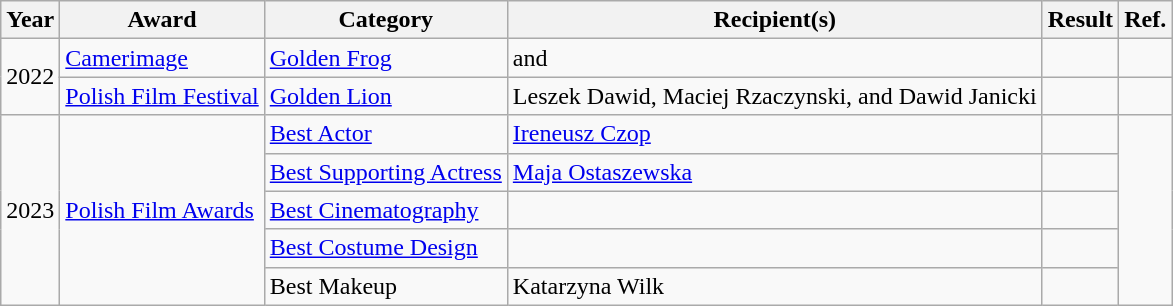<table class="wikitable">
<tr>
<th>Year</th>
<th>Award</th>
<th>Category</th>
<th>Recipient(s)</th>
<th>Result</th>
<th>Ref.</th>
</tr>
<tr>
<td rowspan="2">2022</td>
<td><a href='#'>Camerimage</a></td>
<td><a href='#'>Golden Frog</a></td>
<td> and </td>
<td></td>
<td></td>
</tr>
<tr>
<td><a href='#'>Polish Film Festival</a></td>
<td><a href='#'>Golden Lion</a></td>
<td>Leszek Dawid, Maciej Rzaczynski, and Dawid Janicki</td>
<td></td>
<td></td>
</tr>
<tr>
<td rowspan="5">2023</td>
<td rowspan="5"><a href='#'>Polish Film Awards</a></td>
<td><a href='#'>Best Actor</a></td>
<td><a href='#'>Ireneusz Czop</a></td>
<td></td>
<td rowspan="5"></td>
</tr>
<tr>
<td><a href='#'>Best Supporting Actress</a></td>
<td><a href='#'>Maja Ostaszewska</a></td>
<td></td>
</tr>
<tr>
<td><a href='#'>Best Cinematography</a></td>
<td></td>
<td></td>
</tr>
<tr>
<td><a href='#'>Best Costume Design</a></td>
<td></td>
<td></td>
</tr>
<tr>
<td>Best Makeup</td>
<td>Katarzyna Wilk</td>
<td></td>
</tr>
</table>
